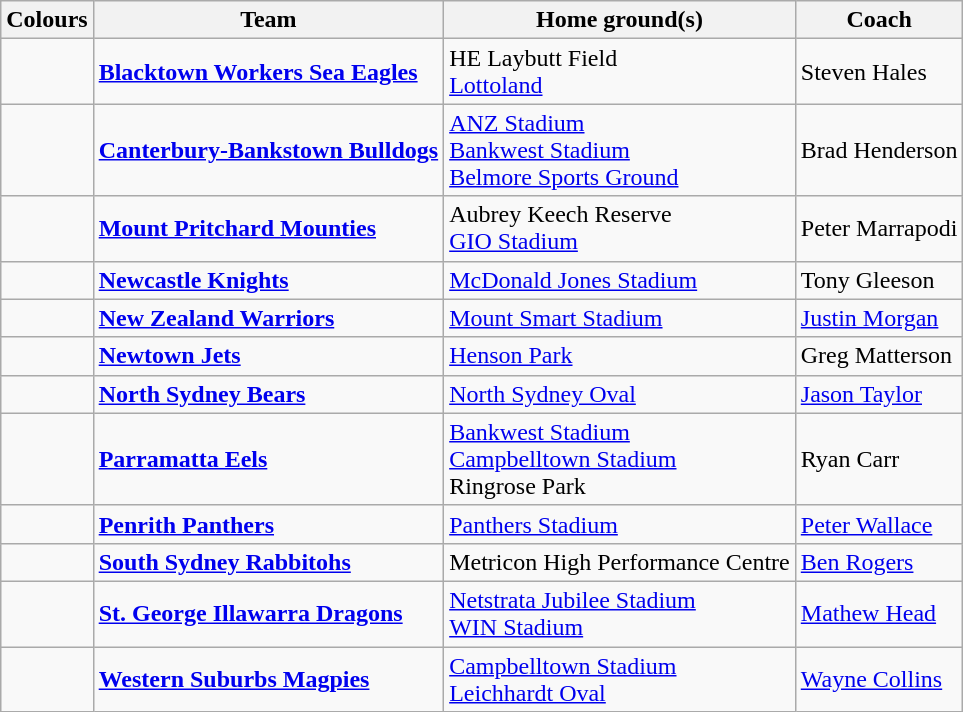<table class="wikitable">
<tr>
<th>Colours</th>
<th>Team</th>
<th>Home ground(s)</th>
<th>Coach</th>
</tr>
<tr>
<td></td>
<td><a href='#'><strong>Blacktown Workers Sea Eagles</strong></a></td>
<td>HE Laybutt Field<br><a href='#'>Lottoland</a></td>
<td>Steven Hales</td>
</tr>
<tr>
<td></td>
<td><strong><a href='#'>Canterbury-Bankstown Bulldogs</a></strong></td>
<td><a href='#'>ANZ Stadium</a><br><a href='#'>Bankwest Stadium</a><br><a href='#'>Belmore Sports Ground</a></td>
<td>Brad Henderson</td>
</tr>
<tr>
<td></td>
<td><strong><a href='#'>Mount Pritchard Mounties</a></strong></td>
<td>Aubrey Keech Reserve<br><a href='#'>GIO Stadium</a></td>
<td>Peter Marrapodi</td>
</tr>
<tr>
<td></td>
<td><strong><a href='#'>Newcastle Knights</a></strong></td>
<td><a href='#'>McDonald Jones Stadium</a></td>
<td>Tony Gleeson</td>
</tr>
<tr>
<td></td>
<td><strong><a href='#'>New Zealand Warriors</a></strong></td>
<td><a href='#'>Mount Smart Stadium</a></td>
<td><a href='#'>Justin Morgan</a></td>
</tr>
<tr>
<td></td>
<td><strong><a href='#'>Newtown Jets</a></strong></td>
<td><a href='#'>Henson Park</a></td>
<td>Greg Matterson</td>
</tr>
<tr>
<td></td>
<td><strong><a href='#'>North Sydney Bears</a></strong></td>
<td><a href='#'>North Sydney Oval</a></td>
<td><a href='#'>Jason Taylor</a></td>
</tr>
<tr>
<td></td>
<td><strong><a href='#'>Parramatta Eels</a></strong></td>
<td><a href='#'>Bankwest Stadium</a><br><a href='#'>Campbelltown Stadium</a><br>Ringrose Park</td>
<td>Ryan Carr</td>
</tr>
<tr>
<td></td>
<td><strong><a href='#'>Penrith Panthers</a></strong></td>
<td><a href='#'>Panthers Stadium</a></td>
<td><a href='#'>Peter Wallace</a></td>
</tr>
<tr>
<td></td>
<td><strong><a href='#'>South Sydney Rabbitohs</a></strong></td>
<td>Metricon High Performance Centre</td>
<td><a href='#'>Ben Rogers</a></td>
</tr>
<tr>
<td></td>
<td><strong><a href='#'>St. George Illawarra Dragons</a></strong></td>
<td><a href='#'>Netstrata Jubilee Stadium</a><br><a href='#'>WIN Stadium</a></td>
<td><a href='#'>Mathew Head</a></td>
</tr>
<tr>
<td></td>
<td><strong><a href='#'>Western Suburbs Magpies</a></strong></td>
<td><a href='#'>Campbelltown Stadium</a><br><a href='#'>Leichhardt Oval</a></td>
<td><a href='#'>Wayne Collins</a></td>
</tr>
</table>
